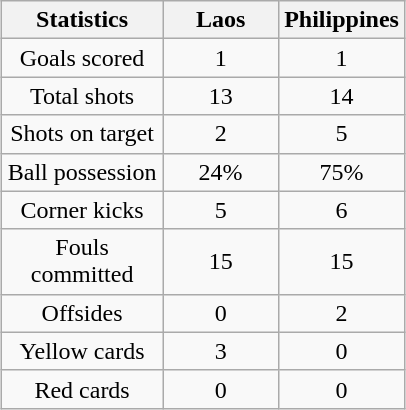<table class="wikitable" style="text-align:center; margin:auto;">
<tr>
<th scope=col width=100>Statistics</th>
<th scope=col width=70>Laos</th>
<th scope=col width=70>Philippines</th>
</tr>
<tr>
<td>Goals scored</td>
<td>1</td>
<td>1</td>
</tr>
<tr>
<td>Total shots</td>
<td>13</td>
<td>14</td>
</tr>
<tr>
<td>Shots on target</td>
<td>2</td>
<td>5</td>
</tr>
<tr>
<td>Ball possession</td>
<td>24%</td>
<td>75%</td>
</tr>
<tr>
<td>Corner kicks</td>
<td>5</td>
<td>6</td>
</tr>
<tr>
<td>Fouls committed</td>
<td>15</td>
<td>15</td>
</tr>
<tr>
<td>Offsides</td>
<td>0</td>
<td>2</td>
</tr>
<tr>
<td>Yellow cards</td>
<td>3</td>
<td>0</td>
</tr>
<tr>
<td>Red cards</td>
<td>0</td>
<td>0</td>
</tr>
</table>
